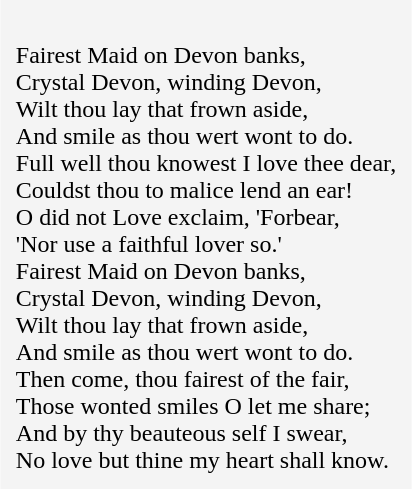<table cellpadding=10 border="0" align=center>
<tr>
<td bgcolor=#f4f4f4><br>Fairest Maid on Devon banks,<br>
Crystal Devon, winding Devon,<br>
Wilt thou lay that frown aside,<br>
And smile as thou wert wont to do.<br>Full well thou knowest I love thee dear,<br>
Couldst thou to malice lend an ear!<br>
O did not Love exclaim, 'Forbear,<br>
'Nor use a faithful lover so.'<br>Fairest Maid on Devon banks,<br>
Crystal Devon, winding Devon,<br>
Wilt thou lay that frown aside,<br>
And smile as thou wert wont to do.<br>Then come, thou fairest of the fair,<br>
Those wonted smiles O let me share;<br>
And by thy beauteous self I swear,<br>
No love but thine my heart shall know.<br></td>
</tr>
</table>
